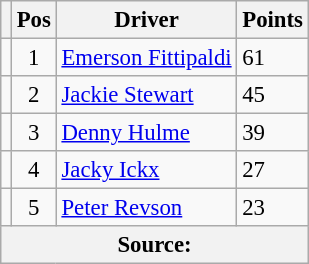<table class="wikitable" style="font-size: 95%;">
<tr>
<th></th>
<th>Pos</th>
<th>Driver</th>
<th>Points</th>
</tr>
<tr>
<td align="left"></td>
<td align="center">1</td>
<td> <a href='#'>Emerson Fittipaldi</a></td>
<td align="left">61</td>
</tr>
<tr>
<td align="left"></td>
<td align="center">2</td>
<td> <a href='#'>Jackie Stewart</a></td>
<td align="left">45</td>
</tr>
<tr>
<td align="left"></td>
<td align="center">3</td>
<td> <a href='#'>Denny Hulme</a></td>
<td align="left">39</td>
</tr>
<tr>
<td align="left"></td>
<td align="center">4</td>
<td> <a href='#'>Jacky Ickx</a></td>
<td align="left">27</td>
</tr>
<tr>
<td align="left"></td>
<td align="center">5</td>
<td> <a href='#'>Peter Revson</a></td>
<td align="left">23</td>
</tr>
<tr>
<th colspan=4>Source:</th>
</tr>
</table>
